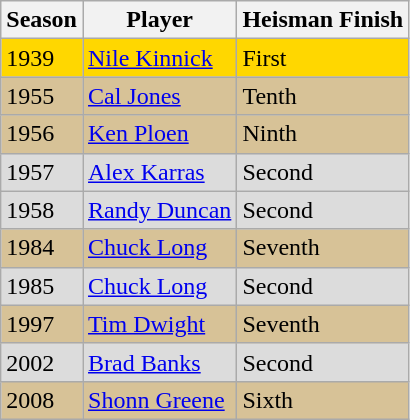<table class="wikitable">
<tr>
<th>Season</th>
<th>Player</th>
<th>Heisman Finish</th>
</tr>
<tr style="background: #FFD700;">
<td>1939</td>
<td><a href='#'>Nile Kinnick</a></td>
<td>First</td>
</tr>
<tr style="background: #d7c297;">
<td>1955</td>
<td><a href='#'>Cal Jones</a></td>
<td>Tenth</td>
</tr>
<tr style="background: #d7c297;">
<td>1956</td>
<td><a href='#'>Ken Ploen</a></td>
<td>Ninth</td>
</tr>
<tr style="background: #dcdcdc;">
<td>1957</td>
<td><a href='#'>Alex Karras</a></td>
<td>Second</td>
</tr>
<tr style="background: #dcdcdc;">
<td>1958</td>
<td><a href='#'>Randy Duncan</a></td>
<td>Second</td>
</tr>
<tr style="background: #d7c297;">
<td>1984</td>
<td><a href='#'>Chuck Long</a></td>
<td>Seventh</td>
</tr>
<tr style="background: #dcdcdc;">
<td>1985</td>
<td><a href='#'>Chuck Long</a></td>
<td>Second</td>
</tr>
<tr style="background: #d7c297;">
<td>1997</td>
<td><a href='#'>Tim Dwight</a></td>
<td>Seventh</td>
</tr>
<tr style="background: #dcdcdc;">
<td>2002</td>
<td><a href='#'>Brad Banks</a></td>
<td>Second</td>
</tr>
<tr style="background: #d7c297;">
<td>2008</td>
<td><a href='#'>Shonn Greene</a></td>
<td>Sixth</td>
</tr>
</table>
